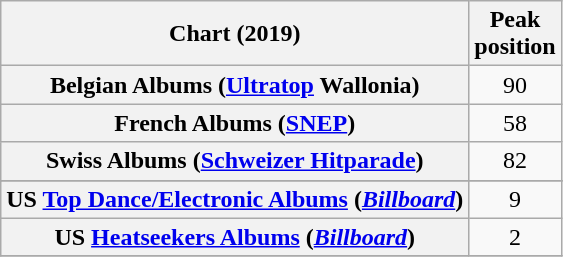<table class="wikitable sortable plainrowheaders" style="text-align:center">
<tr>
<th scope="col">Chart (2019)</th>
<th scope="col">Peak<br>position</th>
</tr>
<tr>
<th scope="row">Belgian Albums (<a href='#'>Ultratop</a> Wallonia)</th>
<td>90</td>
</tr>
<tr>
<th scope="row">French Albums (<a href='#'>SNEP</a>)</th>
<td>58</td>
</tr>
<tr>
<th scope="row">Swiss Albums (<a href='#'>Schweizer Hitparade</a>)</th>
<td>82</td>
</tr>
<tr>
</tr>
<tr>
</tr>
<tr>
<th scope="row">US <a href='#'>Top Dance/Electronic Albums</a> (<a href='#'><em>Billboard</em></a>)</th>
<td>9</td>
</tr>
<tr>
<th scope="row">US <a href='#'>Heatseekers Albums</a> (<a href='#'><em>Billboard</em></a>)</th>
<td>2</td>
</tr>
<tr>
</tr>
</table>
